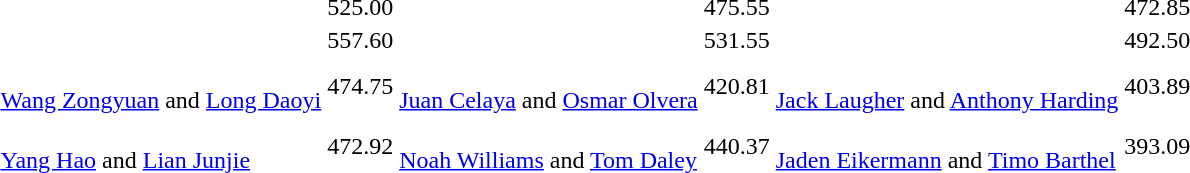<table>
<tr>
<td><br></td>
<td></td>
<td>525.00</td>
<td></td>
<td>475.55</td>
<td></td>
<td>472.85</td>
</tr>
<tr>
<td><br></td>
<td></td>
<td>557.60</td>
<td></td>
<td>531.55</td>
<td></td>
<td>492.50</td>
</tr>
<tr>
<td><br></td>
<td><br><a href='#'>Wang Zongyuan</a> and <a href='#'>Long Daoyi</a></td>
<td>474.75</td>
<td><br><a href='#'>Juan Celaya</a> and <a href='#'>Osmar Olvera</a></td>
<td>420.81</td>
<td><br><a href='#'>Jack Laugher</a> and <a href='#'>Anthony Harding</a></td>
<td>403.89</td>
</tr>
<tr>
<td><br></td>
<td><br><a href='#'>Yang Hao</a> and <a href='#'>Lian Junjie</a></td>
<td>472.92</td>
<td><br><a href='#'>Noah Williams</a> and <a href='#'>Tom Daley</a></td>
<td>440.37</td>
<td><br><a href='#'>Jaden Eikermann</a> and <a href='#'>Timo Barthel</a></td>
<td>393.09</td>
</tr>
</table>
